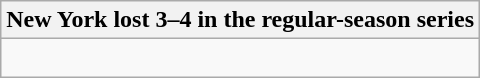<table class="wikitable collapsible collapsed">
<tr>
<th>New York lost 3–4 in the regular-season series</th>
</tr>
<tr>
<td><br>





</td>
</tr>
</table>
